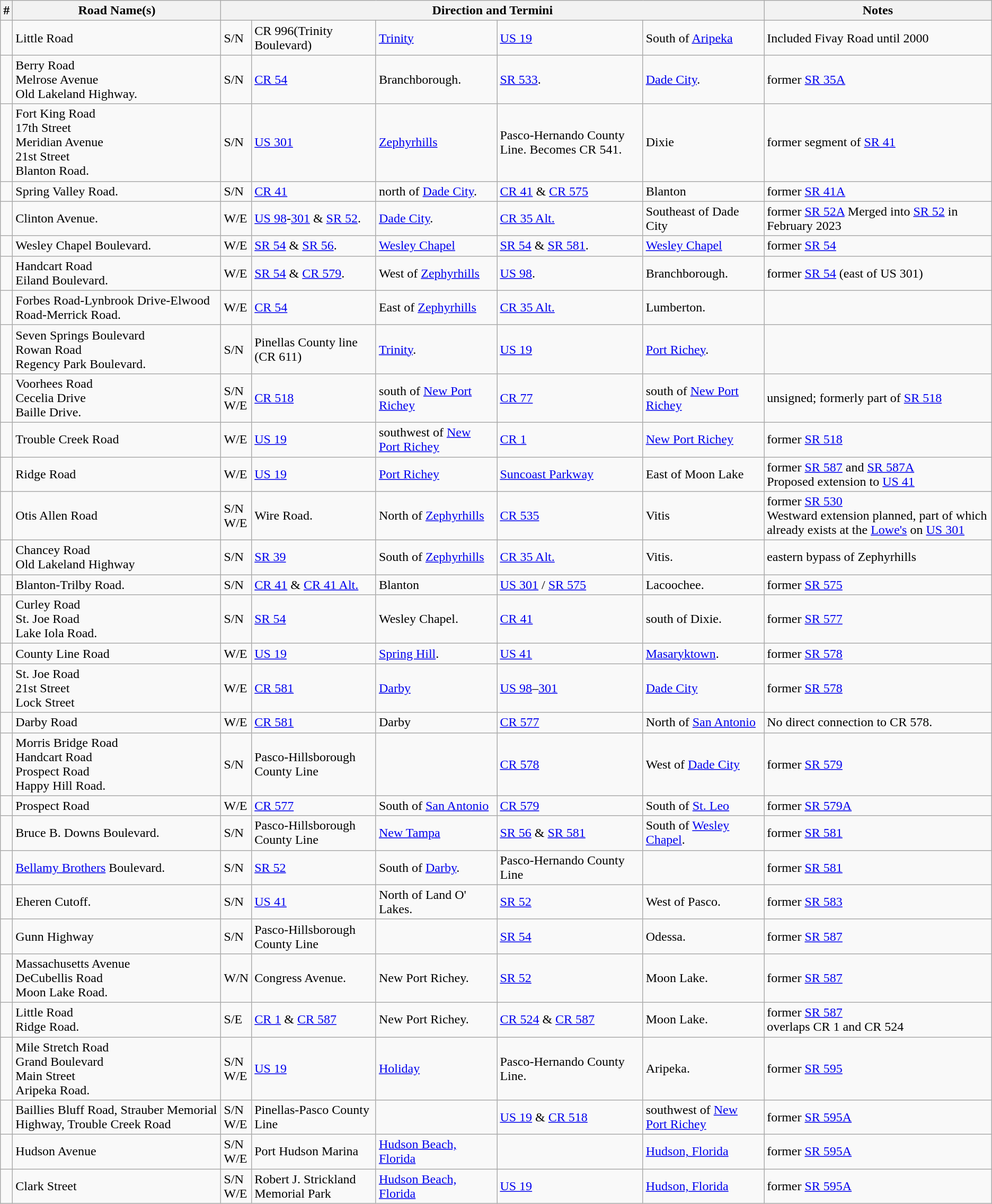<table class="wikitable">
<tr>
<th align=center>#</th>
<th>Road Name(s)</th>
<th colspan=5>Direction and Termini</th>
<th>Notes</th>
</tr>
<tr>
<td></td>
<td>Little Road</td>
<td>S/N</td>
<td>CR 996(Trinity Boulevard)</td>
<td><a href='#'>Trinity</a></td>
<td><a href='#'>US 19</a></td>
<td>South of <a href='#'>Aripeka</a></td>
<td>Included Fivay Road until 2000</td>
</tr>
<tr>
<td></td>
<td>Berry Road<br>Melrose Avenue<br>Old Lakeland Highway.</td>
<td>S/N</td>
<td><a href='#'>CR 54</a></td>
<td>Branchborough.</td>
<td><a href='#'>SR 533</a>.</td>
<td><a href='#'>Dade City</a>.</td>
<td>former <a href='#'>SR 35A</a></td>
</tr>
<tr>
<td></td>
<td>Fort King Road<br>17th Street<br>Meridian Avenue<br>21st Street<br>Blanton Road.</td>
<td>S/N</td>
<td><a href='#'>US 301</a></td>
<td><a href='#'>Zephyrhills</a></td>
<td>Pasco-Hernando County Line. Becomes CR 541.</td>
<td>Dixie</td>
<td>former segment of <a href='#'>SR 41</a></td>
</tr>
<tr>
<td></td>
<td>Spring Valley Road.</td>
<td>S/N</td>
<td><a href='#'>CR 41</a></td>
<td>north of <a href='#'>Dade City</a>.</td>
<td><a href='#'>CR 41</a> & <a href='#'>CR 575</a></td>
<td>Blanton</td>
<td>former <a href='#'>SR 41A</a></td>
</tr>
<tr>
<td></td>
<td>Clinton Avenue.</td>
<td>W/E</td>
<td><a href='#'>US 98</a>-<a href='#'>301</a> & <a href='#'>SR 52</a>.</td>
<td><a href='#'>Dade City</a>.</td>
<td><a href='#'>CR 35 Alt.</a></td>
<td>Southeast of Dade City</td>
<td>former <a href='#'>SR 52A</a> Merged into <a href='#'>SR 52</a> in February 2023</td>
</tr>
<tr>
<td></td>
<td>Wesley Chapel Boulevard.</td>
<td>W/E</td>
<td><a href='#'>SR 54</a> & <a href='#'>SR 56</a>.</td>
<td><a href='#'>Wesley Chapel</a></td>
<td><a href='#'>SR 54</a> & <a href='#'>SR 581</a>.</td>
<td><a href='#'>Wesley Chapel</a></td>
<td>former <a href='#'>SR 54</a></td>
</tr>
<tr>
<td></td>
<td>Handcart Road<br>Eiland Boulevard.</td>
<td>W/E</td>
<td><a href='#'>SR 54</a> & <a href='#'>CR 579</a>.</td>
<td>West of <a href='#'>Zephyrhills</a></td>
<td><a href='#'>US 98</a>.</td>
<td>Branchborough.</td>
<td>former <a href='#'>SR 54</a> (east of US 301)</td>
</tr>
<tr>
<td></td>
<td>Forbes Road-Lynbrook Drive-Elwood Road-Merrick Road.</td>
<td>W/E</td>
<td><a href='#'>CR 54</a></td>
<td>East of <a href='#'>Zephyrhills</a></td>
<td><a href='#'>CR 35 Alt.</a></td>
<td>Lumberton.</td>
<td></td>
</tr>
<tr>
<td></td>
<td>Seven Springs Boulevard<br>Rowan Road<br>Regency Park Boulevard.</td>
<td>S/N</td>
<td>Pinellas County line (CR 611)</td>
<td><a href='#'>Trinity</a>.</td>
<td><a href='#'>US 19</a></td>
<td><a href='#'>Port Richey</a>.</td>
<td></td>
</tr>
<tr>
<td></td>
<td>Voorhees Road<br>Cecelia Drive<br>Baille Drive.</td>
<td>S/N<br>W/E</td>
<td><a href='#'>CR 518</a></td>
<td>south of <a href='#'>New Port Richey</a></td>
<td><a href='#'>CR 77</a></td>
<td>south of <a href='#'>New Port Richey</a></td>
<td>unsigned; formerly part of <a href='#'>SR 518</a></td>
</tr>
<tr>
<td></td>
<td>Trouble Creek Road</td>
<td>W/E</td>
<td><a href='#'>US 19</a></td>
<td>southwest of <a href='#'>New Port Richey</a></td>
<td><a href='#'>CR 1</a></td>
<td><a href='#'>New Port Richey</a></td>
<td>former <a href='#'>SR 518</a></td>
</tr>
<tr>
<td></td>
<td>Ridge Road</td>
<td>W/E</td>
<td><a href='#'>US 19</a></td>
<td><a href='#'>Port Richey</a></td>
<td><a href='#'>Suncoast Parkway</a></td>
<td>East of Moon Lake</td>
<td>former <a href='#'>SR 587</a> and <a href='#'>SR 587A</a><br>Proposed extension to <a href='#'>US 41</a></td>
</tr>
<tr>
<td></td>
<td>Otis Allen Road</td>
<td>S/N<br>W/E</td>
<td>Wire Road.</td>
<td>North of <a href='#'>Zephyrhills</a></td>
<td><a href='#'>CR 535</a></td>
<td>Vitis</td>
<td>former <a href='#'>SR 530</a><br>Westward extension planned, part of which already exists at the <a href='#'>Lowe's</a> on <a href='#'>US 301</a></td>
</tr>
<tr>
<td></td>
<td>Chancey Road<br>Old Lakeland Highway</td>
<td>S/N</td>
<td><a href='#'>SR 39</a></td>
<td>South of <a href='#'>Zephyrhills</a></td>
<td><a href='#'>CR 35 Alt.</a></td>
<td>Vitis.</td>
<td>eastern bypass of Zephyrhills</td>
</tr>
<tr>
<td></td>
<td>Blanton-Trilby Road.</td>
<td>S/N</td>
<td><a href='#'>CR 41</a> & <a href='#'>CR 41 Alt.</a></td>
<td>Blanton</td>
<td><a href='#'>US 301</a> / <a href='#'>SR 575</a></td>
<td>Lacoochee.</td>
<td>former <a href='#'>SR 575</a></td>
</tr>
<tr>
<td></td>
<td>Curley Road<br>St. Joe Road<br>Lake Iola Road.</td>
<td>S/N</td>
<td><a href='#'>SR 54</a></td>
<td>Wesley Chapel.</td>
<td><a href='#'>CR 41</a></td>
<td>south of Dixie.</td>
<td>former <a href='#'>SR 577</a></td>
</tr>
<tr>
<td></td>
<td>County Line Road</td>
<td>W/E</td>
<td><a href='#'>US 19</a></td>
<td><a href='#'>Spring Hill</a>.</td>
<td><a href='#'>US 41</a></td>
<td><a href='#'>Masaryktown</a>.</td>
<td>former <a href='#'>SR 578</a></td>
</tr>
<tr>
<td></td>
<td>St. Joe Road<br>21st Street<br>Lock Street</td>
<td>W/E</td>
<td><a href='#'>CR 581</a></td>
<td><a href='#'>Darby</a></td>
<td><a href='#'>US 98</a>–<a href='#'>301</a></td>
<td><a href='#'>Dade City</a></td>
<td>former <a href='#'>SR 578</a></td>
</tr>
<tr>
<td></td>
<td>Darby Road</td>
<td>W/E</td>
<td><a href='#'>CR 581</a></td>
<td>Darby</td>
<td><a href='#'>CR 577</a></td>
<td>North of <a href='#'>San Antonio</a></td>
<td>No direct connection to CR 578.</td>
</tr>
<tr>
<td></td>
<td>Morris Bridge Road<br>Handcart Road<br>Prospect Road<br>Happy Hill Road.</td>
<td>S/N</td>
<td>Pasco-Hillsborough County Line</td>
<td></td>
<td><a href='#'>CR 578</a></td>
<td>West of <a href='#'>Dade City</a></td>
<td>former <a href='#'>SR 579</a></td>
</tr>
<tr>
<td></td>
<td>Prospect Road</td>
<td>W/E</td>
<td><a href='#'>CR 577</a></td>
<td>South of <a href='#'>San Antonio</a></td>
<td><a href='#'>CR 579</a></td>
<td>South of <a href='#'>St. Leo</a></td>
<td>former <a href='#'>SR 579A</a></td>
</tr>
<tr>
<td></td>
<td>Bruce B. Downs Boulevard.</td>
<td>S/N</td>
<td>Pasco-Hillsborough County Line</td>
<td><a href='#'>New Tampa</a></td>
<td><a href='#'>SR 56</a> & <a href='#'>SR 581</a></td>
<td>South of <a href='#'>Wesley Chapel</a>.</td>
<td>former <a href='#'>SR 581</a></td>
</tr>
<tr>
<td></td>
<td><a href='#'>Bellamy Brothers</a> Boulevard.</td>
<td>S/N</td>
<td><a href='#'>SR 52</a></td>
<td>South of <a href='#'>Darby</a>.</td>
<td>Pasco-Hernando County Line</td>
<td></td>
<td>former <a href='#'>SR 581</a></td>
</tr>
<tr>
<td></td>
<td>Eheren Cutoff.</td>
<td>S/N</td>
<td><a href='#'>US 41</a></td>
<td>North of Land O' Lakes.</td>
<td><a href='#'>SR 52</a></td>
<td>West of Pasco.</td>
<td>former <a href='#'>SR 583</a></td>
</tr>
<tr>
<td></td>
<td>Gunn Highway</td>
<td>S/N</td>
<td>Pasco-Hillsborough County Line</td>
<td></td>
<td><a href='#'>SR 54</a></td>
<td>Odessa.</td>
<td>former <a href='#'>SR 587</a></td>
</tr>
<tr>
<td></td>
<td>Massachusetts Avenue<br>DeCubellis Road<br>Moon Lake Road.</td>
<td>W/N</td>
<td>Congress Avenue.</td>
<td>New Port Richey.</td>
<td><a href='#'>SR 52</a></td>
<td>Moon Lake.</td>
<td>former <a href='#'>SR 587</a></td>
</tr>
<tr>
<td></td>
<td>Little Road<br>Ridge Road.</td>
<td>S/E</td>
<td><a href='#'>CR 1</a> & <a href='#'>CR 587</a></td>
<td>New Port Richey.</td>
<td><a href='#'>CR 524</a> & <a href='#'>CR 587</a></td>
<td>Moon Lake.</td>
<td>former <a href='#'>SR 587</a><br>overlaps CR 1 and CR 524</td>
</tr>
<tr>
<td></td>
<td>Mile Stretch Road<br>Grand Boulevard<br>Main Street<br>Aripeka Road.</td>
<td>S/N<br>W/E</td>
<td><a href='#'>US 19</a></td>
<td><a href='#'>Holiday</a></td>
<td>Pasco-Hernando County Line.</td>
<td>Aripeka.</td>
<td>former <a href='#'>SR 595</a></td>
</tr>
<tr>
<td></td>
<td>Baillies Bluff Road, Strauber Memorial Highway, Trouble Creek Road</td>
<td>S/N<br>W/E</td>
<td>Pinellas-Pasco County Line</td>
<td></td>
<td><a href='#'>US 19</a> & <a href='#'>CR 518</a></td>
<td>southwest of <a href='#'>New Port Richey</a></td>
<td>former <a href='#'>SR 595A</a></td>
</tr>
<tr>
<td></td>
<td>Hudson Avenue</td>
<td>S/N<br>W/E</td>
<td>Port Hudson Marina</td>
<td><a href='#'>Hudson Beach, Florida</a></td>
<td></td>
<td><a href='#'>Hudson, Florida</a></td>
<td>former <a href='#'>SR 595A</a></td>
</tr>
<tr>
<td></td>
<td>Clark Street</td>
<td>S/N<br>W/E</td>
<td>Robert J. Strickland Memorial Park</td>
<td><a href='#'>Hudson Beach, Florida</a></td>
<td><a href='#'>US 19</a></td>
<td><a href='#'>Hudson, Florida</a></td>
<td>former <a href='#'>SR 595A</a></td>
</tr>
</table>
